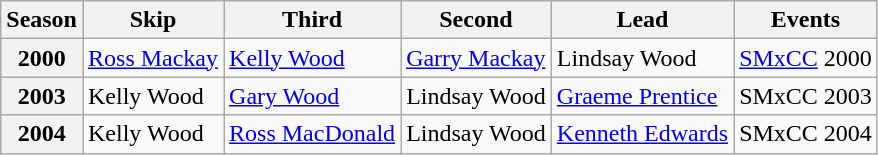<table class="wikitable">
<tr>
<th scope="col">Season</th>
<th scope="col">Skip</th>
<th scope="col">Third</th>
<th scope="col">Second</th>
<th scope="col">Lead</th>
<th scope="col">Events</th>
</tr>
<tr>
<th scope="row">2000</th>
<td><a href='#'>Ross Mackay</a></td>
<td><a href='#'>Kelly Wood</a></td>
<td><a href='#'>Garry Mackay</a></td>
<td>Lindsay Wood</td>
<td><a href='#'>SMxCC</a> 2000 </td>
</tr>
<tr>
<th scope="row">2003</th>
<td>Kelly Wood</td>
<td><a href='#'>Gary Wood</a></td>
<td>Lindsay Wood</td>
<td><a href='#'>Graeme Prentice</a></td>
<td>SMxCC 2003 </td>
</tr>
<tr>
<th scope="row">2004</th>
<td>Kelly Wood</td>
<td><a href='#'>Ross MacDonald</a></td>
<td>Lindsay Wood</td>
<td><a href='#'>Kenneth Edwards</a></td>
<td>SMxCC 2004 </td>
</tr>
</table>
